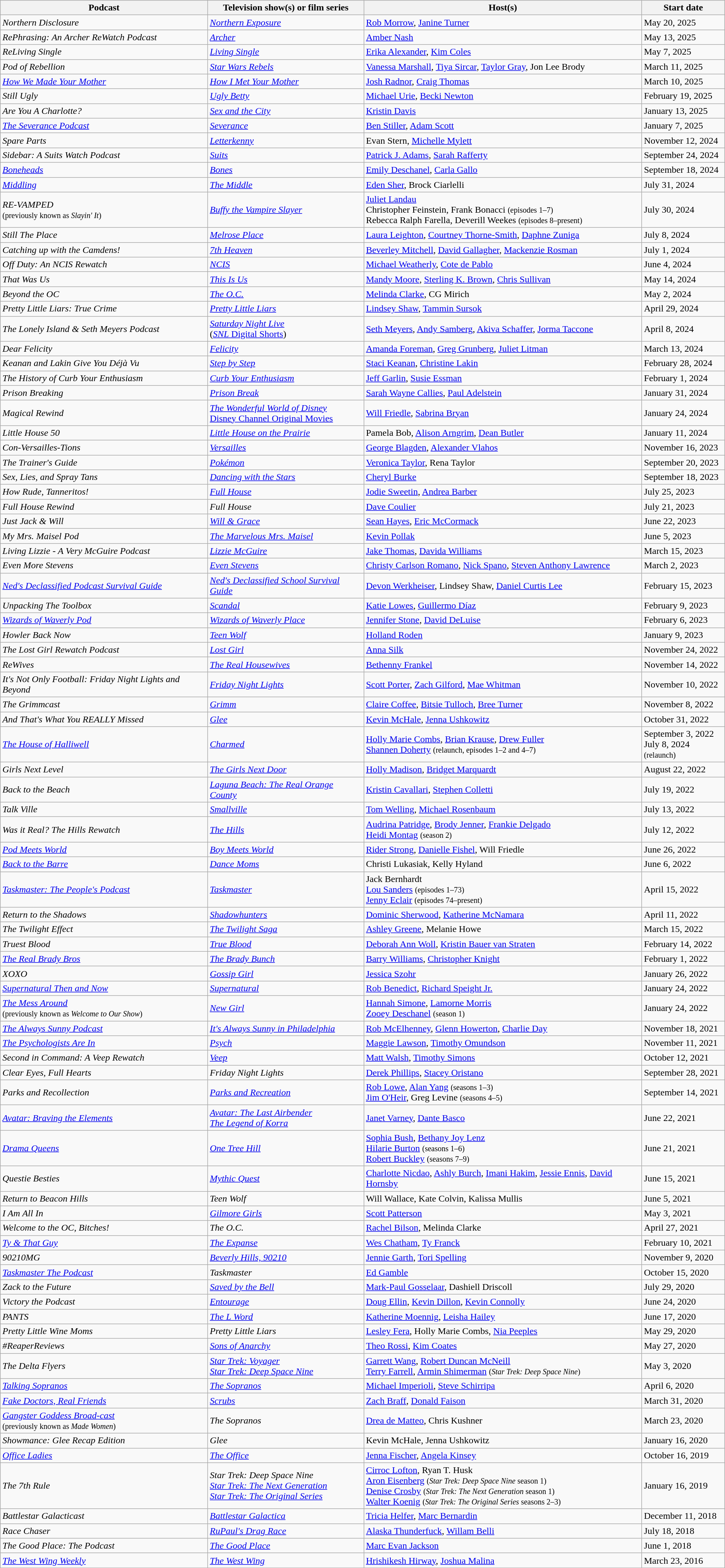<table class="wikitable sortable">
<tr>
<th>Podcast</th>
<th>Television show(s) or film series</th>
<th>Host(s)</th>
<th>Start date</th>
</tr>
<tr>
<td><em>Northern Disclosure</em></td>
<td><em><a href='#'>Northern Exposure</a></em></td>
<td><a href='#'>Rob Morrow</a>, <a href='#'>Janine Turner</a></td>
<td>May 20, 2025</td>
</tr>
<tr>
<td><em>RePhrasing: An Archer ReWatch Podcast</em></td>
<td><em><a href='#'>Archer</a></em></td>
<td><a href='#'>Amber Nash</a></td>
<td>May 13, 2025</td>
</tr>
<tr>
<td><em>ReLiving Single</em></td>
<td><em><a href='#'>Living Single</a></em></td>
<td><a href='#'>Erika Alexander</a>, <a href='#'>Kim Coles</a></td>
<td>May 7, 2025</td>
</tr>
<tr>
<td><em>Pod of Rebellion</em></td>
<td><em><a href='#'>Star Wars Rebels</a></em></td>
<td><a href='#'>Vanessa Marshall</a>, <a href='#'>Tiya Sircar</a>, <a href='#'>Taylor Gray</a>, Jon Lee Brody</td>
<td>March 11, 2025</td>
</tr>
<tr>
<td><em><a href='#'>How We Made Your Mother</a></em></td>
<td><em><a href='#'>How I Met Your Mother</a></em></td>
<td><a href='#'>Josh Radnor</a>, <a href='#'>Craig Thomas</a></td>
<td>March 10, 2025</td>
</tr>
<tr>
<td><em>Still Ugly</em></td>
<td><em><a href='#'>Ugly Betty</a></em></td>
<td><a href='#'>Michael Urie</a>, <a href='#'>Becki Newton</a></td>
<td>February 19, 2025</td>
</tr>
<tr>
<td><em>Are You A Charlotte?</em></td>
<td><em><a href='#'>Sex and the City</a></em></td>
<td><a href='#'>Kristin Davis</a></td>
<td>January 13, 2025</td>
</tr>
<tr>
<td><em><a href='#'>The Severance Podcast</a></em></td>
<td><em><a href='#'>Severance</a></em></td>
<td><a href='#'>Ben Stiller</a>, <a href='#'>Adam Scott</a></td>
<td>January 7, 2025</td>
</tr>
<tr>
<td><em>Spare Parts</em></td>
<td><em><a href='#'>Letterkenny</a></em></td>
<td>Evan Stern, <a href='#'>Michelle Mylett</a></td>
<td>November 12, 2024</td>
</tr>
<tr>
<td><em>Sidebar: A Suits Watch Podcast</em></td>
<td><em><a href='#'>Suits</a></em></td>
<td><a href='#'>Patrick J. Adams</a>, <a href='#'>Sarah Rafferty</a></td>
<td>September 24, 2024</td>
</tr>
<tr>
<td><em><a href='#'>Boneheads</a></em></td>
<td><em><a href='#'>Bones</a></em></td>
<td><a href='#'>Emily Deschanel</a>, <a href='#'>Carla Gallo</a></td>
<td>September 18, 2024</td>
</tr>
<tr>
<td><em><a href='#'>Middling</a></em></td>
<td><em><a href='#'>The Middle</a></em></td>
<td><a href='#'>Eden Sher</a>, Brock Ciarlelli</td>
<td>July 31, 2024</td>
</tr>
<tr>
<td><em>RE-VAMPED</em><br><small>(previously known as <em>Slayin' It</em>)</small></td>
<td><em><a href='#'>Buffy the Vampire Slayer</a></em></td>
<td><a href='#'>Juliet Landau</a><br>Christopher Feinstein, Frank Bonacci <small>(episodes 1–7)</small><br> Rebecca Ralph Farella, Deverill Weekes <small>(episodes 8–present)</small></td>
<td>July 30, 2024</td>
</tr>
<tr>
<td><em>Still The Place</em></td>
<td><em><a href='#'>Melrose Place</a></em></td>
<td><a href='#'>Laura Leighton</a>, <a href='#'>Courtney Thorne-Smith</a>, <a href='#'>Daphne Zuniga</a></td>
<td>July 8, 2024</td>
</tr>
<tr>
<td><em>Catching up with the Camdens!</em></td>
<td><em><a href='#'>7th Heaven</a></em></td>
<td><a href='#'>Beverley Mitchell</a>, <a href='#'>David Gallagher</a>, <a href='#'>Mackenzie Rosman</a></td>
<td>July 1, 2024</td>
</tr>
<tr>
<td><em>Off Duty: An NCIS Rewatch</em></td>
<td><em><a href='#'>NCIS</a></em></td>
<td><a href='#'>Michael Weatherly</a>, <a href='#'>Cote de Pablo</a></td>
<td>June 4, 2024</td>
</tr>
<tr>
<td><em>That Was Us</em></td>
<td><em><a href='#'>This Is Us</a></em></td>
<td><a href='#'>Mandy Moore</a>, <a href='#'>Sterling K. Brown</a>, <a href='#'>Chris Sullivan</a></td>
<td>May 14, 2024</td>
</tr>
<tr>
<td><em>Beyond the OC</em></td>
<td><em><a href='#'>The O.C.</a></em></td>
<td><a href='#'>Melinda Clarke</a>, CG Mirich</td>
<td>May 2, 2024</td>
</tr>
<tr>
<td><em>Pretty Little Liars: True Crime</em></td>
<td><em><a href='#'>Pretty Little Liars</a></em></td>
<td><a href='#'>Lindsey Shaw</a>, <a href='#'>Tammin Sursok</a></td>
<td>April 29, 2024</td>
</tr>
<tr>
<td><em>The Lonely Island & Seth Meyers Podcast</em></td>
<td><em><a href='#'>Saturday Night Live</a></em><br>(<a href='#'><em>SNL</em> Digital Shorts</a>)</td>
<td><a href='#'>Seth Meyers</a>, <a href='#'>Andy Samberg</a>, <a href='#'>Akiva Schaffer</a>, <a href='#'>Jorma Taccone</a></td>
<td>April 8, 2024</td>
</tr>
<tr>
<td><em>Dear Felicity</em></td>
<td><em><a href='#'>Felicity</a></em></td>
<td><a href='#'>Amanda Foreman</a>, <a href='#'>Greg Grunberg</a>, <a href='#'>Juliet Litman</a></td>
<td>March 13, 2024</td>
</tr>
<tr>
<td><em>Keanan and Lakin Give You Déjà Vu</em></td>
<td><em><a href='#'>Step by Step</a></em></td>
<td><a href='#'>Staci Keanan</a>, <a href='#'>Christine Lakin</a></td>
<td>February 28, 2024</td>
</tr>
<tr>
<td><em>The History of Curb Your Enthusiasm</em></td>
<td><em><a href='#'>Curb Your Enthusiasm</a></em></td>
<td><a href='#'>Jeff Garlin</a>, <a href='#'>Susie Essman</a></td>
<td>February 1, 2024</td>
</tr>
<tr>
<td><em>Prison Breaking</em></td>
<td><em><a href='#'>Prison Break</a></em></td>
<td><a href='#'>Sarah Wayne Callies</a>, <a href='#'>Paul Adelstein</a></td>
<td>January 31, 2024</td>
</tr>
<tr>
<td><em>Magical Rewind</em></td>
<td><em><a href='#'>The Wonderful World of Disney</a></em><br><a href='#'>Disney Channel Original Movies</a></td>
<td><a href='#'>Will Friedle</a>, <a href='#'>Sabrina Bryan</a></td>
<td>January 24, 2024</td>
</tr>
<tr>
<td><em>Little House 50</em></td>
<td><em><a href='#'>Little House on the Prairie</a></em></td>
<td>Pamela Bob, <a href='#'>Alison Arngrim</a>, <a href='#'>Dean Butler</a></td>
<td>January 11, 2024</td>
</tr>
<tr>
<td><em>Con-Versailles-Tions</em></td>
<td><em><a href='#'>Versailles</a></em></td>
<td><a href='#'>George Blagden</a>, <a href='#'>Alexander Vlahos</a></td>
<td>November 16, 2023</td>
</tr>
<tr>
<td><em>The Trainer's Guide</em></td>
<td><em><a href='#'>Pokémon</a></em></td>
<td><a href='#'>Veronica Taylor</a>, Rena Taylor</td>
<td>September 20, 2023</td>
</tr>
<tr>
<td><em>Sex, Lies, and Spray Tans</em></td>
<td><em><a href='#'>Dancing with the Stars</a></em></td>
<td><a href='#'>Cheryl Burke</a></td>
<td>September 18, 2023</td>
</tr>
<tr>
<td><em>How Rude, Tanneritos!</em></td>
<td><em><a href='#'>Full House</a></em></td>
<td><a href='#'>Jodie Sweetin</a>, <a href='#'>Andrea Barber</a></td>
<td>July 25, 2023</td>
</tr>
<tr>
<td><em>Full House Rewind</em></td>
<td><em>Full House</em></td>
<td><a href='#'>Dave Coulier</a></td>
<td>July 21, 2023</td>
</tr>
<tr>
<td><em>Just Jack & Will</em></td>
<td><em><a href='#'>Will & Grace</a></em></td>
<td><a href='#'>Sean Hayes</a>, <a href='#'>Eric McCormack</a></td>
<td>June 22, 2023</td>
</tr>
<tr>
<td><em>My Mrs. Maisel Pod</em></td>
<td><em><a href='#'>The Marvelous Mrs. Maisel</a></em></td>
<td><a href='#'>Kevin Pollak</a></td>
<td>June 5, 2023</td>
</tr>
<tr>
<td><em>Living Lizzie - A Very McGuire Podcast</em></td>
<td><em><a href='#'>Lizzie McGuire</a></em></td>
<td><a href='#'>Jake Thomas</a>, <a href='#'>Davida Williams</a></td>
<td>March 15, 2023</td>
</tr>
<tr>
<td><em>Even More Stevens</em></td>
<td><em><a href='#'>Even Stevens</a></em></td>
<td><a href='#'>Christy Carlson Romano</a>, <a href='#'>Nick Spano</a>, <a href='#'>Steven Anthony Lawrence</a></td>
<td>March 2, 2023</td>
</tr>
<tr>
<td><em><a href='#'>Ned's Declassified Podcast Survival Guide</a></em></td>
<td><em><a href='#'>Ned's Declassified School Survival Guide</a></em></td>
<td><a href='#'>Devon Werkheiser</a>, Lindsey Shaw, <a href='#'>Daniel Curtis Lee</a></td>
<td>February 15, 2023</td>
</tr>
<tr>
<td><em>Unpacking The Toolbox</em></td>
<td><em><a href='#'>Scandal</a></em></td>
<td><a href='#'>Katie Lowes</a>, <a href='#'>Guillermo Díaz</a></td>
<td>February 9, 2023</td>
</tr>
<tr>
<td><em><a href='#'>Wizards of Waverly Pod</a></em></td>
<td><em><a href='#'>Wizards of Waverly Place</a></em></td>
<td><a href='#'>Jennifer Stone</a>, <a href='#'>David DeLuise</a></td>
<td>February 6, 2023</td>
</tr>
<tr>
<td><em>Howler Back Now</em></td>
<td><em><a href='#'>Teen Wolf</a></em></td>
<td><a href='#'>Holland Roden</a></td>
<td>January 9, 2023</td>
</tr>
<tr>
<td><em>The Lost Girl Rewatch Podcast</em></td>
<td><em><a href='#'>Lost Girl</a></em></td>
<td><a href='#'>Anna Silk</a></td>
<td>November 24, 2022</td>
</tr>
<tr>
<td><em>ReWives</em></td>
<td><em><a href='#'>The Real Housewives</a></em></td>
<td><a href='#'>Bethenny Frankel</a></td>
<td>November 14, 2022</td>
</tr>
<tr>
<td><em>It's Not Only Football: Friday Night Lights and Beyond</em></td>
<td><em><a href='#'>Friday Night Lights</a></em></td>
<td><a href='#'>Scott Porter</a>, <a href='#'>Zach Gilford</a>, <a href='#'>Mae Whitman</a></td>
<td>November 10, 2022</td>
</tr>
<tr>
<td><em>The Grimmcast</em></td>
<td><em><a href='#'>Grimm</a></em></td>
<td><a href='#'>Claire Coffee</a>, <a href='#'>Bitsie Tulloch</a>, <a href='#'>Bree Turner</a></td>
<td>November 8, 2022</td>
</tr>
<tr>
<td><em>And That's What You REALLY Missed</em></td>
<td><em><a href='#'>Glee</a></em></td>
<td><a href='#'>Kevin McHale</a>, <a href='#'>Jenna Ushkowitz</a></td>
<td>October 31, 2022</td>
</tr>
<tr>
<td><em><a href='#'>The House of Halliwell</a></em></td>
<td><em><a href='#'>Charmed</a></em></td>
<td><a href='#'>Holly Marie Combs</a>, <a href='#'>Brian Krause</a>, <a href='#'>Drew Fuller</a><br><a href='#'>Shannen Doherty</a> <small>(relaunch, episodes 1–2 and 4–7)</small></td>
<td>September 3, 2022<br>July 8, 2024 <small>(relaunch)</small></td>
</tr>
<tr>
<td><em>Girls Next Level</em></td>
<td><em><a href='#'>The Girls Next Door</a></em></td>
<td><a href='#'>Holly Madison</a>, <a href='#'>Bridget Marquardt</a></td>
<td>August 22, 2022</td>
</tr>
<tr>
<td><em>Back to the Beach</em></td>
<td><em><a href='#'>Laguna Beach: The Real Orange County</a></em></td>
<td><a href='#'>Kristin Cavallari</a>, <a href='#'>Stephen Colletti</a></td>
<td>July 19, 2022</td>
</tr>
<tr>
<td><em>Talk Ville</em></td>
<td><em><a href='#'>Smallville</a></em></td>
<td><a href='#'>Tom Welling</a>, <a href='#'>Michael Rosenbaum</a></td>
<td>July 13, 2022</td>
</tr>
<tr>
<td><em>Was it Real? The Hills Rewatch</em></td>
<td><em><a href='#'>The Hills</a></em></td>
<td><a href='#'>Audrina Patridge</a>, <a href='#'>Brody Jenner</a>, <a href='#'>Frankie Delgado</a><br><a href='#'>Heidi Montag</a> <small>(season 2)</small></td>
<td>July 12, 2022</td>
</tr>
<tr>
<td><em><a href='#'>Pod Meets World</a></em></td>
<td><em><a href='#'>Boy Meets World</a></em></td>
<td><a href='#'>Rider Strong</a>, <a href='#'>Danielle Fishel</a>, Will Friedle</td>
<td>June 26, 2022</td>
</tr>
<tr>
<td><em><a href='#'>Back to the Barre</a></em></td>
<td><em><a href='#'>Dance Moms</a></em></td>
<td>Christi Lukasiak, Kelly Hyland</td>
<td>June 6, 2022</td>
</tr>
<tr>
<td><em><a href='#'>Taskmaster: The People's Podcast</a></em></td>
<td><em><a href='#'>Taskmaster</a></em></td>
<td>Jack Bernhardt<br><a href='#'>Lou Sanders</a> <small>(episodes 1–73)</small><br><a href='#'>Jenny Eclair</a> <small>(episodes 74–present)</small></td>
<td>April 15, 2022</td>
</tr>
<tr>
<td><em>Return to the Shadows</em></td>
<td><em><a href='#'>Shadowhunters</a></em></td>
<td><a href='#'>Dominic Sherwood</a>, <a href='#'>Katherine McNamara</a></td>
<td>April 11, 2022</td>
</tr>
<tr>
<td><em>The Twilight Effect</em></td>
<td><em><a href='#'>The Twilight Saga</a></em></td>
<td><a href='#'>Ashley Greene</a>, Melanie Howe</td>
<td>March 15, 2022</td>
</tr>
<tr>
<td><em>Truest Blood</em></td>
<td><em><a href='#'>True Blood</a></em></td>
<td><a href='#'>Deborah Ann Woll</a>, <a href='#'>Kristin Bauer van Straten</a></td>
<td>February 14, 2022</td>
</tr>
<tr>
<td><em><a href='#'>The Real Brady Bros</a></em></td>
<td><em><a href='#'>The Brady Bunch</a></em></td>
<td><a href='#'>Barry Williams</a>, <a href='#'>Christopher Knight</a></td>
<td>February 1, 2022</td>
</tr>
<tr>
<td><em>XOXO</em></td>
<td><em><a href='#'>Gossip Girl</a></em></td>
<td><a href='#'>Jessica Szohr</a></td>
<td>January 26, 2022</td>
</tr>
<tr>
<td><em><a href='#'>Supernatural Then and Now</a></em></td>
<td><em><a href='#'>Supernatural</a></em></td>
<td><a href='#'>Rob Benedict</a>, <a href='#'>Richard Speight Jr.</a></td>
<td>January 24, 2022</td>
</tr>
<tr>
<td><em><a href='#'>The Mess Around</a></em><br><small>(previously known as <em>Welcome to Our Show</em>)</small></td>
<td><em><a href='#'>New Girl</a></em></td>
<td><a href='#'>Hannah Simone</a>, <a href='#'>Lamorne Morris</a><br><a href='#'>Zooey Deschanel</a> <small>(season 1)</small></td>
<td>January 24, 2022</td>
</tr>
<tr>
<td><em><a href='#'>The Always Sunny Podcast</a></em></td>
<td><em><a href='#'>It's Always Sunny in Philadelphia</a></em></td>
<td><a href='#'>Rob McElhenney</a>, <a href='#'>Glenn Howerton</a>, <a href='#'>Charlie Day</a></td>
<td>November 18, 2021</td>
</tr>
<tr>
<td><em><a href='#'>The Psychologists Are In</a></em></td>
<td><em><a href='#'>Psych</a></em></td>
<td><a href='#'>Maggie Lawson</a>, <a href='#'>Timothy Omundson</a></td>
<td>November 11, 2021</td>
</tr>
<tr>
<td><em>Second in Command: A Veep Rewatch</em></td>
<td><em><a href='#'>Veep</a></em></td>
<td><a href='#'>Matt Walsh</a>, <a href='#'>Timothy Simons</a></td>
<td>October 12, 2021</td>
</tr>
<tr>
<td><em>Clear Eyes, Full Hearts</em></td>
<td><em>Friday Night Lights</em></td>
<td><a href='#'>Derek Phillips</a>, <a href='#'>Stacey Oristano</a></td>
<td>September 28, 2021</td>
</tr>
<tr>
<td><em>Parks and Recollection</em></td>
<td><em><a href='#'>Parks and Recreation</a></em></td>
<td><a href='#'>Rob Lowe</a>, <a href='#'>Alan Yang</a> <small>(seasons 1–3)</small><br><a href='#'>Jim O'Heir</a>, Greg Levine <small>(seasons 4–5)</small></td>
<td>September 14, 2021</td>
</tr>
<tr>
<td><em><a href='#'>Avatar: Braving the Elements</a></em></td>
<td><em><a href='#'>Avatar: The Last Airbender</a></em><br><em><a href='#'>The Legend of Korra</a></em></td>
<td><a href='#'>Janet Varney</a>, <a href='#'>Dante Basco</a></td>
<td>June 22, 2021</td>
</tr>
<tr>
<td><em><a href='#'>Drama Queens</a></em></td>
<td><em><a href='#'>One Tree Hill</a></em></td>
<td><a href='#'>Sophia Bush</a>, <a href='#'>Bethany Joy Lenz</a><br><a href='#'>Hilarie Burton</a> <small>(seasons 1–6)</small><br><a href='#'>Robert Buckley</a> <small>(seasons 7–9)</small></td>
<td>June 21, 2021</td>
</tr>
<tr>
<td><em>Questie Besties</em></td>
<td><em><a href='#'>Mythic Quest</a></em></td>
<td><a href='#'>Charlotte Nicdao</a>, <a href='#'>Ashly Burch</a>, <a href='#'>Imani Hakim</a>, <a href='#'>Jessie Ennis</a>, <a href='#'>David Hornsby</a></td>
<td>June 15, 2021</td>
</tr>
<tr>
<td><em>Return to Beacon Hills</em></td>
<td><em>Teen Wolf</em></td>
<td>Will Wallace, Kate Colvin, Kalissa Mullis</td>
<td>June 5, 2021</td>
</tr>
<tr>
<td><em>I Am All In</em></td>
<td><em><a href='#'>Gilmore Girls</a></em></td>
<td><a href='#'>Scott Patterson</a></td>
<td>May 3, 2021</td>
</tr>
<tr>
<td><em>Welcome to the OC, Bitches!</em></td>
<td><em>The O.C.</em></td>
<td><a href='#'>Rachel Bilson</a>, Melinda Clarke</td>
<td>April 27, 2021</td>
</tr>
<tr>
<td><em><a href='#'>Ty & That Guy</a></em></td>
<td><em><a href='#'>The Expanse</a></em></td>
<td><a href='#'>Wes Chatham</a>, <a href='#'>Ty Franck</a></td>
<td>February 10, 2021</td>
</tr>
<tr>
<td><em>90210MG</em></td>
<td><em><a href='#'>Beverly Hills, 90210</a></em></td>
<td><a href='#'>Jennie Garth</a>, <a href='#'>Tori Spelling</a></td>
<td>November 9, 2020</td>
</tr>
<tr>
<td><em><a href='#'>Taskmaster The Podcast</a></em></td>
<td><em>Taskmaster</em></td>
<td><a href='#'>Ed Gamble</a></td>
<td>October 15, 2020</td>
</tr>
<tr>
<td><em>Zack to the Future</em></td>
<td><em><a href='#'>Saved by the Bell</a></em></td>
<td><a href='#'>Mark-Paul Gosselaar</a>, Dashiell Driscoll</td>
<td>July 29, 2020</td>
</tr>
<tr>
<td><em>Victory the Podcast</em></td>
<td><em><a href='#'>Entourage</a></em></td>
<td><a href='#'>Doug Ellin</a>, <a href='#'>Kevin Dillon</a>, <a href='#'>Kevin Connolly</a></td>
<td>June 24, 2020</td>
</tr>
<tr>
<td><em>PANTS</em></td>
<td><em><a href='#'>The L Word</a></em></td>
<td><a href='#'>Katherine Moennig</a>, <a href='#'>Leisha Hailey</a></td>
<td>June 17, 2020</td>
</tr>
<tr>
<td><em>Pretty Little Wine Moms</em></td>
<td><em>Pretty Little Liars</em></td>
<td><a href='#'>Lesley Fera</a>, Holly Marie Combs, <a href='#'>Nia Peeples</a></td>
<td>May 29, 2020</td>
</tr>
<tr>
<td><em>#ReaperReviews</em></td>
<td><em><a href='#'>Sons of Anarchy</a></em></td>
<td><a href='#'>Theo Rossi</a>, <a href='#'>Kim Coates</a></td>
<td>May 27, 2020</td>
</tr>
<tr>
<td><em>The Delta Flyers</em></td>
<td><em><a href='#'>Star Trek: Voyager</a></em><br><em><a href='#'>Star Trek: Deep Space Nine</a></em></td>
<td><a href='#'>Garrett Wang</a>, <a href='#'>Robert Duncan McNeill</a><br><a href='#'>Terry Farrell</a>, <a href='#'>Armin Shimerman</a> <small>(<em>Star Trek: Deep Space Nine</em>)</small></td>
<td>May 3, 2020</td>
</tr>
<tr>
<td><em><a href='#'>Talking Sopranos</a></em></td>
<td><em><a href='#'>The Sopranos</a></em></td>
<td><a href='#'>Michael Imperioli</a>, <a href='#'>Steve Schirripa</a></td>
<td>April 6, 2020</td>
</tr>
<tr>
<td><em><a href='#'>Fake Doctors, Real Friends</a></em></td>
<td><em><a href='#'>Scrubs</a></em></td>
<td><a href='#'>Zach Braff</a>, <a href='#'>Donald Faison</a></td>
<td>March 31, 2020</td>
</tr>
<tr>
<td><em><a href='#'>Gangster Goddess Broad-cast</a></em><br><small>(previously known as <em>Made Women</em>)</small></td>
<td><em>The Sopranos</em></td>
<td><a href='#'>Drea de Matteo</a>, Chris Kushner</td>
<td>March 23, 2020</td>
</tr>
<tr>
<td><em>Showmance: Glee Recap Edition</em></td>
<td><em>Glee</em></td>
<td>Kevin McHale, Jenna Ushkowitz</td>
<td>January 16, 2020</td>
</tr>
<tr>
<td><em><a href='#'>Office Ladies</a></em></td>
<td><em><a href='#'>The Office</a></em></td>
<td><a href='#'>Jenna Fischer</a>, <a href='#'>Angela Kinsey</a></td>
<td>October 16, 2019</td>
</tr>
<tr>
<td><em>The 7th Rule</em></td>
<td><em>Star Trek: Deep Space Nine</em><br><em><a href='#'>Star Trek: The Next Generation</a></em><br><em><a href='#'>Star Trek: The Original Series</a></em></td>
<td><a href='#'>Cirroc Lofton</a>, Ryan T. Husk<br><a href='#'>Aron Eisenberg</a> <small>(<em>Star Trek: Deep Space Nine</em> season 1)</small><br><a href='#'>Denise Crosby</a> <small>(<em>Star Trek: The Next Generation</em> season 1)</small><br><a href='#'>Walter Koenig</a> <small>(<em>Star Trek: The Original Series</em> seasons 2–3)</small></td>
<td>January 16, 2019</td>
</tr>
<tr>
<td><em>Battlestar Galacticast</em></td>
<td><em><a href='#'>Battlestar Galactica</a></em></td>
<td><a href='#'>Tricia Helfer</a>, <a href='#'>Marc Bernardin</a></td>
<td>December 11, 2018</td>
</tr>
<tr>
<td><em>Race Chaser</em></td>
<td><em><a href='#'>RuPaul's Drag Race</a></em></td>
<td><a href='#'>Alaska Thunderfuck</a>, <a href='#'>Willam Belli</a></td>
<td>July 18, 2018</td>
</tr>
<tr>
<td><em>The Good Place: The Podcast</em></td>
<td><em><a href='#'>The Good Place</a></em></td>
<td><a href='#'>Marc Evan Jackson</a></td>
<td>June 1, 2018</td>
</tr>
<tr>
<td><em><a href='#'>The West Wing Weekly</a></em></td>
<td><em><a href='#'>The West Wing</a></em></td>
<td><a href='#'>Hrishikesh Hirway</a>, <a href='#'>Joshua Malina</a></td>
<td>March 23, 2016</td>
</tr>
</table>
